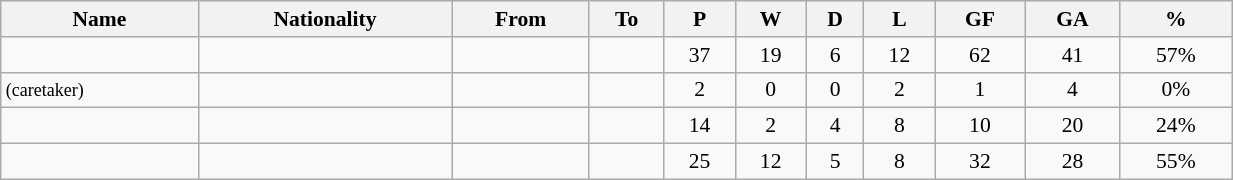<table class="wikitable sortable" style="width:65%; text-align:center; font-size:90%; text-align:left;">
<tr>
<th>Name</th>
<th>Nationality</th>
<th>From</th>
<th>To</th>
<th>P</th>
<th>W</th>
<th>D</th>
<th>L</th>
<th>GF</th>
<th>GA</th>
<th>%</th>
</tr>
<tr>
<td align=left></td>
<td></td>
<td align=left></td>
<td align=left></td>
<td align=center>37</td>
<td align=center>19</td>
<td align=center>6</td>
<td align=center>12</td>
<td align=center>62</td>
<td align=center>41</td>
<td align=center>57%</td>
</tr>
<tr>
<td align=left> <small>(caretaker)</small></td>
<td></td>
<td align=left></td>
<td align=left></td>
<td align=center>2</td>
<td align=center>0</td>
<td align=center>0</td>
<td align=center>2</td>
<td align=center>1</td>
<td align=center>4</td>
<td align=center>0%</td>
</tr>
<tr>
<td align=left></td>
<td></td>
<td align=left></td>
<td align=left></td>
<td align=center>14</td>
<td align=center>2</td>
<td align=center>4</td>
<td align=center>8</td>
<td align=center>10</td>
<td align=center>20</td>
<td align=center>24%</td>
</tr>
<tr>
<td align=left></td>
<td></td>
<td align=left></td>
<td align=left></td>
<td align=center>25</td>
<td align=center>12</td>
<td align=center>5</td>
<td align=center>8</td>
<td align=center>32</td>
<td align=center>28</td>
<td align=center>55%</td>
</tr>
</table>
